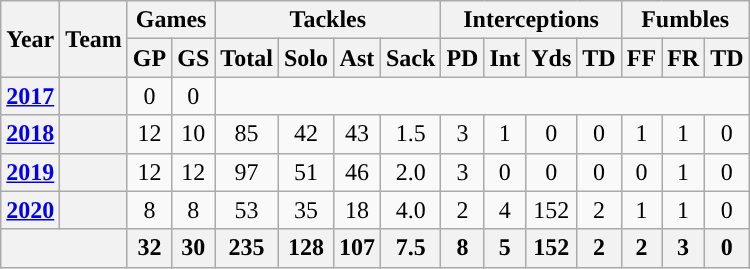<table class="wikitable" style="text-align:center;">
<tr>
<th rowspan="2">Year</th>
<th rowspan="2">Team</th>
<th colspan="2">Games</th>
<th colspan="4">Tackles</th>
<th colspan="4">Interceptions</th>
<th colspan="3">Fumbles</th>
</tr>
<tr>
<th>GP</th>
<th>GS</th>
<th>Total</th>
<th>Solo</th>
<th>Ast</th>
<th>Sack</th>
<th>PD</th>
<th>Int</th>
<th>Yds</th>
<th>TD</th>
<th>FF</th>
<th>FR</th>
<th>TD</th>
</tr>
<tr>
<th><a href='#'>2017</a></th>
<th><a href='#'></a></th>
<td>0</td>
<td>0</td>
<td colspan="11"></td>
</tr>
<tr>
<th><a href='#'>2018</a></th>
<th><a href='#'></a></th>
<td>12</td>
<td>10</td>
<td>85</td>
<td>42</td>
<td>43</td>
<td>1.5</td>
<td>3</td>
<td>1</td>
<td>0</td>
<td>0</td>
<td>1</td>
<td>1</td>
<td>0</td>
</tr>
<tr>
<th><a href='#'>2019</a></th>
<th><a href='#'></a></th>
<td>12</td>
<td>12</td>
<td>97</td>
<td>51</td>
<td>46</td>
<td>2.0</td>
<td>3</td>
<td>0</td>
<td>0</td>
<td>0</td>
<td>0</td>
<td>1</td>
<td>0</td>
</tr>
<tr>
<th><a href='#'>2020</a></th>
<th><a href='#'></a></th>
<td>8</td>
<td>8</td>
<td>53</td>
<td>35</td>
<td>18</td>
<td>4.0</td>
<td>2</td>
<td>4</td>
<td>152</td>
<td>2</td>
<td>1</td>
<td>1</td>
<td>0</td>
</tr>
<tr>
<th align=center colspan="2"></th>
<th>32</th>
<th>30</th>
<th>235</th>
<th>128</th>
<th>107</th>
<th>7.5</th>
<th>8</th>
<th>5</th>
<th>152</th>
<th>2</th>
<th>2</th>
<th>3</th>
<th>0</th>
</tr>
</table>
